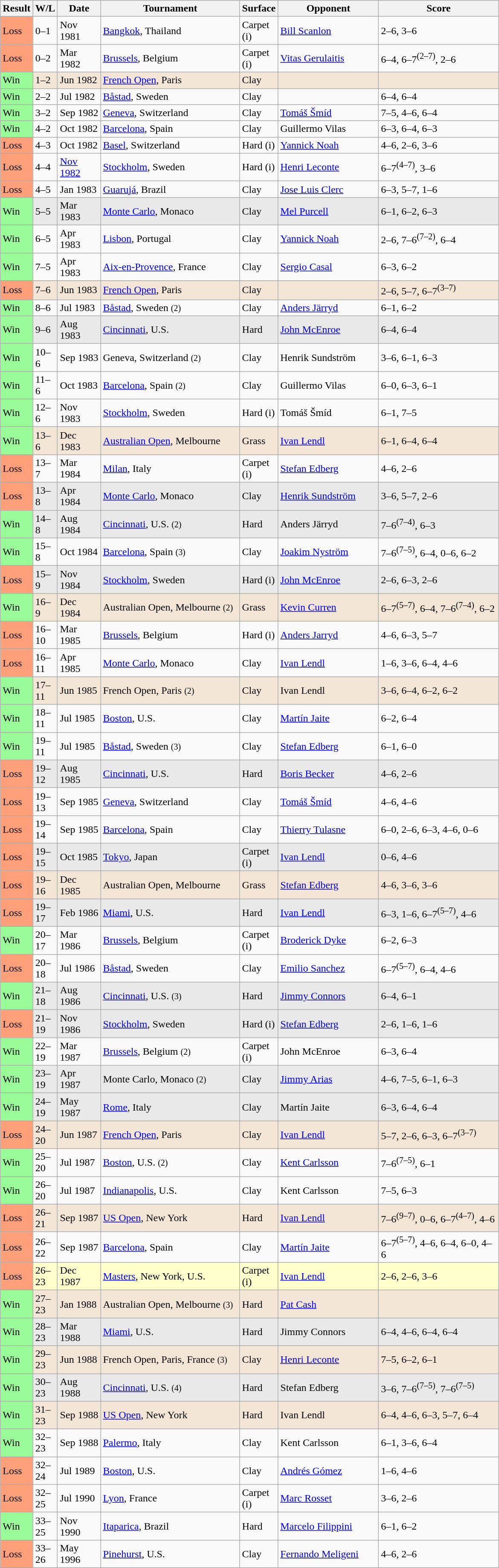<table class="sortable wikitable">
<tr>
<th style="width:40px">Result</th>
<th style="width:20px">W/L</th>
<th style="width:60px">Date</th>
<th style="width:210px">Tournament</th>
<th style="width:50px">Surface</th>
<th style="width:150px">Opponent</th>
<th style="width:180px" class="unsortable">Score</th>
</tr>
<tr>
<td style="background:#ffa07a;">Loss</td>
<td>0–1</td>
<td>Nov 1981</td>
<td><a href='#'>Bangkok</a>, Thailand</td>
<td>Carpet (i)</td>
<td> <a href='#'>Bill Scanlon</a></td>
<td>2–6, 3–6</td>
</tr>
<tr>
<td style="background:#ffa07a;">Loss</td>
<td>0–2</td>
<td>Mar 1982</td>
<td><a href='#'>Brussels</a>, Belgium</td>
<td>Carpet (i)</td>
<td> <a href='#'>Vitas Gerulaitis</a></td>
<td>6–4, 6–7<sup>(2–7)</sup>, 2–6</td>
</tr>
<tr style="background:#f3e6d7;">
<td style="background:#98fb98;">Win</td>
<td>1–2</td>
<td>Jun 1982</td>
<td><a href='#'>French Open</a>, Paris</td>
<td>Clay</td>
<td></td>
<td></td>
</tr>
<tr>
<td style="background:#98fb98;">Win</td>
<td>2–2</td>
<td>Jul 1982</td>
<td><a href='#'>Båstad</a>, Sweden</td>
<td>Clay</td>
<td></td>
<td>6–4, 6–4</td>
</tr>
<tr>
<td style="background:#98fb98;">Win</td>
<td>3–2</td>
<td>Sep 1982</td>
<td><a href='#'>Geneva</a>, Switzerland</td>
<td>Clay</td>
<td> <a href='#'>Tomáš Šmíd</a></td>
<td>7–5, 4–6, 6–4</td>
</tr>
<tr>
<td style="background:#98fb98;">Win</td>
<td>4–2</td>
<td>Oct 1982</td>
<td><a href='#'>Barcelona</a>, Spain</td>
<td>Clay</td>
<td> Guillermo Vilas</td>
<td>6–3, 6–4, 6–3</td>
</tr>
<tr>
<td style="background:#ffa07a;">Loss</td>
<td>4–3</td>
<td>Oct 1982</td>
<td><a href='#'>Basel</a>, Switzerland</td>
<td>Hard (i)</td>
<td> <a href='#'>Yannick Noah</a></td>
<td>4–6, 2–6, 3–6</td>
</tr>
<tr>
<td style="background:#ffa07a;">Loss</td>
<td>4–4</td>
<td><a href='#'>Nov 1982</a></td>
<td><a href='#'>Stockholm</a>, Sweden</td>
<td>Hard (i)</td>
<td> <a href='#'>Henri Leconte</a></td>
<td>6–7<sup>(4–7)</sup>, 3–6</td>
</tr>
<tr>
<td style="background:#ffa07a;">Loss</td>
<td>4–5</td>
<td>Jan 1983</td>
<td><a href='#'>Guarujá</a>, Brazil</td>
<td>Clay</td>
<td> <a href='#'>Jose Luis Clerc</a></td>
<td>6–3, 5–7, 1–6</td>
</tr>
<tr style="background:#e9e9e9;">
<td style="background:#98fb98;">Win</td>
<td>5–5</td>
<td>Mar 1983</td>
<td><a href='#'>Monte Carlo</a>, Monaco</td>
<td>Clay</td>
<td> <a href='#'>Mel Purcell</a></td>
<td>6–1, 6–2, 6–3</td>
</tr>
<tr>
<td style="background:#98fb98;">Win</td>
<td>6–5</td>
<td>Apr 1983</td>
<td><a href='#'>Lisbon</a>, Portugal</td>
<td>Clay</td>
<td> <a href='#'>Yannick Noah</a></td>
<td>2–6, 7–6<sup>(7–2)</sup>, 6–4</td>
</tr>
<tr>
<td style="background:#98fb98;">Win</td>
<td>7–5</td>
<td>Apr 1983</td>
<td><a href='#'>Aix-en-Provence</a>, France</td>
<td>Clay</td>
<td> <a href='#'>Sergio Casal</a></td>
<td>6–3, 6–2</td>
</tr>
<tr style="background:#f3e6d7;">
<td style="background:#ffa07a;">Loss</td>
<td>7–6</td>
<td>Jun 1983</td>
<td><a href='#'>French Open</a>, Paris</td>
<td>Clay</td>
<td></td>
<td>2–6, 5–7, 6–7<sup>(3–7)</sup></td>
</tr>
<tr>
<td style="background:#98fb98;">Win</td>
<td>8–6</td>
<td>Jul 1983</td>
<td><a href='#'>Båstad</a>, Sweden <small>(2)</small></td>
<td>Clay</td>
<td> <a href='#'>Anders Järryd</a></td>
<td>6–1, 6–2</td>
</tr>
<tr style="background:#e9e9e9;">
<td style="background:#98fb98;">Win</td>
<td>9–6</td>
<td>Aug 1983</td>
<td><a href='#'>Cincinnati</a>, U.S.</td>
<td>Hard</td>
<td> <a href='#'>John McEnroe</a></td>
<td>6–4, 6–4</td>
</tr>
<tr>
<td style="background:#98fb98;">Win</td>
<td>10–6</td>
<td>Sep 1983</td>
<td>Geneva, Switzerland <small>(2)</small></td>
<td>Clay</td>
<td> Henrik Sundström</td>
<td>3–6, 6–1, 6–3</td>
</tr>
<tr>
<td style="background:#98fb98;">Win</td>
<td>11–6</td>
<td>Oct 1983</td>
<td><a href='#'>Barcelona</a>, Spain <small>(2)</small></td>
<td>Clay</td>
<td> Guillermo Vilas</td>
<td>6–0, 6–3, 6–1</td>
</tr>
<tr>
<td style="background:#98fb98;">Win</td>
<td>12–6</td>
<td>Nov 1983</td>
<td><a href='#'>Stockholm</a>, Sweden</td>
<td>Hard (i)</td>
<td> Tomáš Šmíd</td>
<td>6–1, 7–5</td>
</tr>
<tr style="background:#f3e6d7;">
<td style="background:#98fb98;">Win</td>
<td>13–6</td>
<td>Dec 1983</td>
<td><a href='#'>Australian Open</a>, Melbourne</td>
<td>Grass</td>
<td> <a href='#'>Ivan Lendl</a></td>
<td>6–1, 6–4, 6–4</td>
</tr>
<tr>
<td style="background:#ffa07a;">Loss</td>
<td>13–7</td>
<td>Mar 1984</td>
<td><a href='#'>Milan</a>, Italy</td>
<td>Carpet (i)</td>
<td> <a href='#'>Stefan Edberg</a></td>
<td>4–6, 2–6</td>
</tr>
<tr style="background:#e9e9e9;">
<td style="background:#ffa07a;">Loss</td>
<td>13–8</td>
<td>Apr 1984</td>
<td><a href='#'>Monte Carlo</a>, Monaco</td>
<td>Clay</td>
<td> <a href='#'>Henrik Sundström</a></td>
<td>3–6, 5–7, 2–6</td>
</tr>
<tr style="background:#e9e9e9;">
<td style="background:#98fb98;">Win</td>
<td>14–8</td>
<td>Aug 1984</td>
<td><a href='#'>Cincinnati</a>, U.S. <small>(2)</small></td>
<td>Hard</td>
<td> Anders Järryd</td>
<td>7–6<sup>(7–4)</sup>, 6–3</td>
</tr>
<tr>
<td style="background:#98fb98;">Win</td>
<td>15–8</td>
<td>Oct 1984</td>
<td><a href='#'>Barcelona</a>, Spain <small>(3)</small></td>
<td>Clay</td>
<td> <a href='#'>Joakim Nyström</a></td>
<td>7–6<sup>(7–5)</sup>, 6–4, 0–6, 6–2</td>
</tr>
<tr style="background:#e9e9e9;">
<td style="background:#ffa07a;">Loss</td>
<td>15–9</td>
<td>Nov 1984</td>
<td><a href='#'>Stockholm</a>, Sweden</td>
<td>Hard (i)</td>
<td> <a href='#'>John McEnroe</a></td>
<td>2–6, 6–3, 2–6</td>
</tr>
<tr style="background:#f3e6d7;">
<td style="background:#98fb98;">Win</td>
<td>16–9</td>
<td>Dec 1984</td>
<td>Australian Open, Melbourne <small>(2)</small></td>
<td>Grass</td>
<td> <a href='#'>Kevin Curren</a></td>
<td>6–7<sup>(5–7)</sup>, 6–4, 7–6<sup>(7–4)</sup>, 6–2</td>
</tr>
<tr>
<td style="background:#ffa07a;">Loss</td>
<td>16–10</td>
<td>Mar 1985</td>
<td><a href='#'>Brussels</a>, Belgium</td>
<td>Hard (i)</td>
<td> <a href='#'>Anders Jarryd</a></td>
<td>4–6, 6–3, 5–7</td>
</tr>
<tr>
<td style="background:#ffa07a;">Loss</td>
<td>16–11</td>
<td>Apr 1985</td>
<td><a href='#'>Monte Carlo</a>, Monaco</td>
<td>Clay</td>
<td> <a href='#'>Ivan Lendl</a></td>
<td>1–6, 3–6, 6–4, 4–6</td>
</tr>
<tr style="background:#f3e6d7;">
<td style="background:#98fb98;">Win</td>
<td>17–11</td>
<td>Jun 1985</td>
<td>French Open, Paris <small>(2)</small></td>
<td>Clay</td>
<td> Ivan Lendl</td>
<td>3–6, 6–4, 6–2, 6–2</td>
</tr>
<tr>
<td style="background:#98fb98;">Win</td>
<td>18–11</td>
<td>Jul 1985</td>
<td><a href='#'>Boston</a>, U.S.</td>
<td>Clay</td>
<td> <a href='#'>Martín Jaite</a></td>
<td>6–2, 6–4</td>
</tr>
<tr>
<td style="background:#98fb98;">Win</td>
<td>19–11</td>
<td>Jul 1985</td>
<td><a href='#'>Båstad</a>, Sweden <small>(3)</small></td>
<td>Clay</td>
<td> <a href='#'>Stefan Edberg</a></td>
<td>6–1, 6–0</td>
</tr>
<tr style="background:#e9e9e9;">
<td style="background:#ffa07a;">Loss</td>
<td>19–12</td>
<td>Aug 1985</td>
<td><a href='#'>Cincinnati</a>, U.S.</td>
<td>Hard</td>
<td> <a href='#'>Boris Becker</a></td>
<td>4–6, 2–6</td>
</tr>
<tr>
<td style="background:#ffa07a;">Loss</td>
<td>19–13</td>
<td>Sep 1985</td>
<td><a href='#'>Geneva</a>, Switzerland</td>
<td>Clay</td>
<td> <a href='#'>Tomáš Šmíd</a></td>
<td>4–6, 4–6</td>
</tr>
<tr>
<td style="background:#ffa07a;">Loss</td>
<td>19–14</td>
<td>Sep 1985</td>
<td><a href='#'>Barcelona</a>, Spain</td>
<td>Clay</td>
<td> <a href='#'>Thierry Tulasne</a></td>
<td>6–0, 2–6, 6–3, 4–6, 0–6</td>
</tr>
<tr style="background:#e9e9e9;">
<td style="background:#ffa07a;">Loss</td>
<td>19–15</td>
<td>Oct 1985</td>
<td><a href='#'>Tokyo</a>, Japan</td>
<td>Carpet (i)</td>
<td> <a href='#'>Ivan Lendl</a></td>
<td>0–6, 4–6</td>
</tr>
<tr style="background:#f3e6d7;">
<td style="background:#ffa07a;">Loss</td>
<td>19–16</td>
<td>Dec 1985</td>
<td>Australian Open, Melbourne</td>
<td>Grass</td>
<td> <a href='#'>Stefan Edberg</a></td>
<td>4–6, 3–6, 3–6</td>
</tr>
<tr style="background:#e9e9e9;">
<td style="background:#ffa07a;">Loss</td>
<td>19–17</td>
<td>Feb 1986</td>
<td><a href='#'>Miami</a>, U.S.</td>
<td>Hard</td>
<td> <a href='#'>Ivan Lendl</a></td>
<td>6–3, 1–6, 6–7<sup>(5–7)</sup>, 4–6</td>
</tr>
<tr>
<td style="background:#98fb98;">Win</td>
<td>20–17</td>
<td>Mar 1986</td>
<td><a href='#'>Brussels</a>, Belgium</td>
<td>Carpet (i)</td>
<td> <a href='#'>Broderick Dyke</a></td>
<td>6–2, 6–3</td>
</tr>
<tr>
<td style="background:#ffa07a;">Loss</td>
<td>20–18</td>
<td>Jul 1986</td>
<td><a href='#'>Båstad</a>, Sweden</td>
<td>Clay</td>
<td> <a href='#'>Emilio Sanchez</a></td>
<td>6–7<sup>(5–7)</sup>, 6–4, 4–6</td>
</tr>
<tr style="background:#e9e9e9;">
<td style="background:#98fb98;">Win</td>
<td>21–18</td>
<td>Aug 1986</td>
<td><a href='#'>Cincinnati</a>, U.S. <small>(3)</small></td>
<td>Hard</td>
<td> <a href='#'>Jimmy Connors</a></td>
<td>6–4, 6–1</td>
</tr>
<tr style="background:#e9e9e9;">
<td style="background:#ffa07a;">Loss</td>
<td>21–19</td>
<td>Nov 1986</td>
<td><a href='#'>Stockholm</a>, Sweden</td>
<td>Hard (i)</td>
<td> <a href='#'>Stefan Edberg</a></td>
<td>2–6, 1–6, 1–6</td>
</tr>
<tr>
<td style="background:#98fb98;">Win</td>
<td>22–19</td>
<td>Mar 1987</td>
<td><a href='#'>Brussels</a>, Belgium <small>(2)</small></td>
<td>Carpet (i)</td>
<td> John McEnroe</td>
<td>6–3, 6–4</td>
</tr>
<tr style="background:#e9e9e9;">
<td style="background:#98fb98;">Win</td>
<td>23–19</td>
<td>Apr 1987</td>
<td>Monte Carlo, Monaco <small>(2)</small></td>
<td>Clay</td>
<td> <a href='#'>Jimmy Arias</a></td>
<td>4–6, 7–5, 6–1, 6–3</td>
</tr>
<tr style="background:#e9e9e9;">
<td style="background:#98fb98;">Win</td>
<td>24–19</td>
<td>May 1987</td>
<td><a href='#'>Rome</a>, Italy</td>
<td>Clay</td>
<td> Martín Jaite</td>
<td>6–3, 6–4, 6–4</td>
</tr>
<tr style="background:#f3e6d7;">
<td style="background:#ffa07a;">Loss</td>
<td>24–20</td>
<td>Jun 1987</td>
<td><a href='#'>French Open</a>, Paris</td>
<td>Clay</td>
<td> <a href='#'>Ivan Lendl</a></td>
<td>5–7, 2–6, 6–3, 6–7<sup>(3–7)</sup></td>
</tr>
<tr>
<td style="background:#98fb98;">Win</td>
<td>25–20</td>
<td>Jul 1987</td>
<td><a href='#'>Boston</a>, U.S. <small>(2)</small></td>
<td>Clay</td>
<td> <a href='#'>Kent Carlsson</a></td>
<td>7–6<sup>(7–5)</sup>, 6–1</td>
</tr>
<tr>
<td style="background:#98fb98;">Win</td>
<td>26–20</td>
<td>Jul 1987</td>
<td><a href='#'>Indianapolis</a>, U.S.</td>
<td>Clay</td>
<td> Kent Carlsson</td>
<td>7–5, 6–3</td>
</tr>
<tr style="background:#f3e6d7;">
<td style="background:#ffa07a;">Loss</td>
<td>26–21</td>
<td>Sep 1987</td>
<td><a href='#'>US Open</a>, New York</td>
<td>Hard</td>
<td> <a href='#'>Ivan Lendl</a></td>
<td>7–6<sup>(9–7)</sup>, 0–6, 6–7<sup>(4–7)</sup>, 4–6</td>
</tr>
<tr>
<td style="background:#ffa07a;">Loss</td>
<td>26–22</td>
<td>Sep 1987</td>
<td><a href='#'>Barcelona</a>, Spain</td>
<td>Clay</td>
<td> <a href='#'>Martín Jaite</a></td>
<td>6–7<sup>(5–7)</sup>, 4–6, 6–4, 6–0, 4–6</td>
</tr>
<tr style="background:#ffffcc;">
<td style="background:#ffa07a;">Loss</td>
<td>26–23</td>
<td>Dec 1987</td>
<td><a href='#'>Masters</a>, New York, U.S.</td>
<td>Carpet (i)</td>
<td> <a href='#'>Ivan Lendl</a></td>
<td>2–6, 2–6, 3–6</td>
</tr>
<tr style="background:#f3e6d7;">
<td style="background:#98fb98;">Win</td>
<td>27–23</td>
<td>Jan 1988</td>
<td>Australian Open, Melbourne <small>(3)</small></td>
<td>Hard</td>
<td> <a href='#'>Pat Cash</a></td>
<td></td>
</tr>
<tr style="background:#e9e9e9;">
<td style="background:#98fb98;">Win</td>
<td>28–23</td>
<td>Mar 1988</td>
<td><a href='#'>Miami</a>, U.S.</td>
<td>Hard</td>
<td> Jimmy Connors</td>
<td>6–4, 4–6, 6–4, 6–4</td>
</tr>
<tr style="background:#f3e6d7;">
<td style="background:#98fb98;">Win</td>
<td>29–23</td>
<td>Jun 1988</td>
<td>French Open, Paris, France <small>(3)</small></td>
<td>Clay</td>
<td> <a href='#'>Henri Leconte</a></td>
<td>7–5, 6–2, 6–1</td>
</tr>
<tr style="background:#e9e9e9;">
<td style="background:#98fb98;">Win</td>
<td>30–23</td>
<td>Aug 1988</td>
<td><a href='#'>Cincinnati</a>, U.S. <small>(4)</small></td>
<td>Hard</td>
<td> Stefan Edberg</td>
<td>3–6, 7–6<sup>(7–5)</sup>, 7–6<sup>(7–5)</sup></td>
</tr>
<tr style="background:#f3e6d7;">
<td style="background:#98fb98;">Win</td>
<td>31–23</td>
<td>Sep 1988</td>
<td><a href='#'>US Open</a>, New York</td>
<td>Hard</td>
<td> Ivan Lendl</td>
<td>6–4, 4–6, 6–3, 5–7, 6–4</td>
</tr>
<tr>
<td style="background:#98fb98;">Win</td>
<td>32–23</td>
<td>Sep 1988</td>
<td><a href='#'>Palermo</a>, Italy</td>
<td>Clay</td>
<td> Kent Carlsson</td>
<td>6–1, 3–6, 6–4</td>
</tr>
<tr>
<td style="background:#ffa07a;">Loss</td>
<td>32–24</td>
<td>Jul 1989</td>
<td><a href='#'>Boston</a>, U.S.</td>
<td>Clay</td>
<td> <a href='#'>Andrés Gómez</a></td>
<td>1–6, 4–6</td>
</tr>
<tr>
<td style="background:#ffa07a;">Loss</td>
<td>32–25</td>
<td>Jul 1990</td>
<td><a href='#'>Lyon</a>, France</td>
<td>Carpet (i)</td>
<td> <a href='#'>Marc Rosset</a></td>
<td>3–6, 2–6</td>
</tr>
<tr>
<td style="background:#98fb98;">Win</td>
<td>33–25</td>
<td>Nov 1990</td>
<td><a href='#'>Itaparica</a>, Brazil</td>
<td>Hard</td>
<td> <a href='#'>Marcelo Filippini</a></td>
<td>6–1, 6–2</td>
</tr>
<tr>
<td style="background:#ffa07a;">Loss</td>
<td>33–26</td>
<td>May 1996</td>
<td><a href='#'>Pinehurst</a>, U.S.</td>
<td>Clay</td>
<td> <a href='#'>Fernando Meligeni</a></td>
<td>4–6, 2–6</td>
</tr>
</table>
